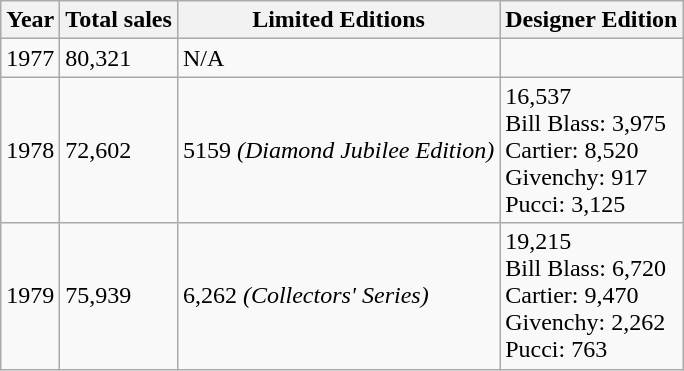<table class="wikitable">
<tr>
<th>Year</th>
<th>Total sales</th>
<th>Limited Editions</th>
<th>Designer Edition</th>
</tr>
<tr>
<td>1977</td>
<td>80,321</td>
<td>N/A</td>
<td></td>
</tr>
<tr>
<td>1978</td>
<td>72,602</td>
<td>5159 <em>(Diamond Jubilee Edition)</em></td>
<td>16,537<br>Bill Blass: 3,975<br>Cartier: 8,520<br>Givenchy: 917<br>Pucci: 3,125</td>
</tr>
<tr>
<td>1979</td>
<td>75,939</td>
<td>6,262 <em>(Collectors' Series)</em></td>
<td>19,215<br>Bill Blass: 6,720<br>Cartier: 9,470<br>Givenchy: 2,262<br>Pucci: 763</td>
</tr>
</table>
